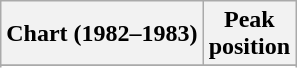<table class="wikitable sortable plainrowheaders" style="text-align:center">
<tr>
<th scope="col">Chart (1982–1983)</th>
<th scope="col">Peak<br> position</th>
</tr>
<tr>
</tr>
<tr>
</tr>
<tr>
</tr>
</table>
